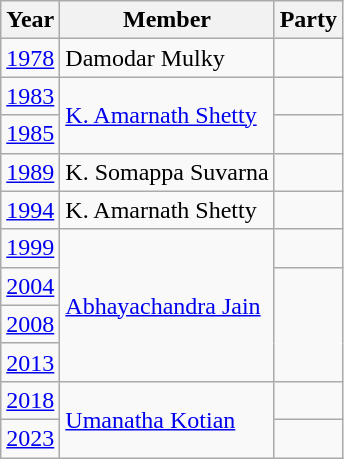<table class="wikitable sortable">
<tr>
<th>Year</th>
<th>Member</th>
<th colspan="2">Party</th>
</tr>
<tr>
<td><a href='#'>1978</a></td>
<td>Damodar Mulky</td>
<td></td>
</tr>
<tr>
<td><a href='#'>1983</a></td>
<td rowspan="2"><a href='#'>K. Amarnath Shetty</a></td>
<td></td>
</tr>
<tr>
<td><a href='#'>1985</a></td>
</tr>
<tr>
<td><a href='#'>1989</a></td>
<td>K. Somappa Suvarna</td>
<td></td>
</tr>
<tr>
<td><a href='#'>1994</a></td>
<td>K. Amarnath Shetty</td>
<td></td>
</tr>
<tr>
<td><a href='#'>1999</a></td>
<td rowspan="4"><a href='#'>Abhayachandra Jain</a></td>
<td></td>
</tr>
<tr>
<td><a href='#'>2004</a></td>
</tr>
<tr>
<td><a href='#'>2008</a></td>
</tr>
<tr>
<td><a href='#'>2013</a></td>
</tr>
<tr>
<td><a href='#'>2018</a></td>
<td rowspan="2"><a href='#'>Umanatha Kotian</a></td>
<td></td>
</tr>
<tr>
<td><a href='#'>2023</a></td>
</tr>
</table>
